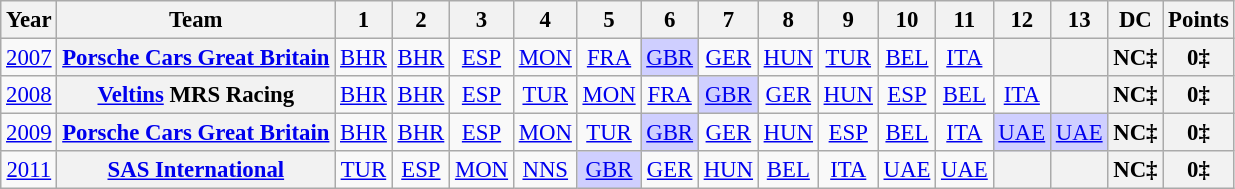<table class="wikitable" style="text-align:center; font-size:95%">
<tr>
<th>Year</th>
<th>Team</th>
<th>1</th>
<th>2</th>
<th>3</th>
<th>4</th>
<th>5</th>
<th>6</th>
<th>7</th>
<th>8</th>
<th>9</th>
<th>10</th>
<th>11</th>
<th>12</th>
<th>13</th>
<th>DC</th>
<th>Points</th>
</tr>
<tr>
<td><a href='#'>2007</a></td>
<th><a href='#'>Porsche Cars Great Britain</a></th>
<td><a href='#'>BHR</a></td>
<td><a href='#'>BHR</a></td>
<td><a href='#'>ESP</a></td>
<td><a href='#'>MON</a></td>
<td><a href='#'>FRA</a></td>
<td style="background:#CFCFFF;"><a href='#'>GBR</a><br></td>
<td><a href='#'>GER</a></td>
<td><a href='#'>HUN</a></td>
<td><a href='#'>TUR</a></td>
<td><a href='#'>BEL</a></td>
<td><a href='#'>ITA</a></td>
<th></th>
<th></th>
<th>NC‡</th>
<th>0‡</th>
</tr>
<tr>
<td><a href='#'>2008</a></td>
<th><a href='#'>Veltins</a> MRS Racing</th>
<td><a href='#'>BHR</a></td>
<td><a href='#'>BHR</a></td>
<td><a href='#'>ESP</a></td>
<td><a href='#'>TUR</a></td>
<td><a href='#'>MON</a></td>
<td><a href='#'>FRA</a></td>
<td style="background:#CFCFFF;"><a href='#'>GBR</a><br></td>
<td><a href='#'>GER</a></td>
<td><a href='#'>HUN</a></td>
<td><a href='#'>ESP</a></td>
<td><a href='#'>BEL</a></td>
<td><a href='#'>ITA</a></td>
<th></th>
<th>NC‡</th>
<th>0‡</th>
</tr>
<tr>
<td><a href='#'>2009</a></td>
<th><a href='#'>Porsche Cars Great Britain</a></th>
<td><a href='#'>BHR</a></td>
<td><a href='#'>BHR</a></td>
<td><a href='#'>ESP</a></td>
<td><a href='#'>MON</a></td>
<td><a href='#'>TUR</a></td>
<td style="background:#CFCFFF;"><a href='#'>GBR</a><br></td>
<td><a href='#'>GER</a></td>
<td><a href='#'>HUN</a></td>
<td><a href='#'>ESP</a></td>
<td><a href='#'>BEL</a></td>
<td><a href='#'>ITA</a></td>
<td style="background:#CFCFFF;"><a href='#'>UAE</a><br></td>
<td style="background:#CFCFFF;"><a href='#'>UAE</a><br></td>
<th>NC‡</th>
<th>0‡</th>
</tr>
<tr>
<td><a href='#'>2011</a></td>
<th><a href='#'>SAS International</a></th>
<td><a href='#'>TUR</a></td>
<td><a href='#'>ESP</a></td>
<td><a href='#'>MON</a></td>
<td><a href='#'>NNS</a></td>
<td style="background:#CFCFFF;"><a href='#'>GBR</a><br></td>
<td><a href='#'>GER</a></td>
<td><a href='#'>HUN</a></td>
<td><a href='#'>BEL</a></td>
<td><a href='#'>ITA</a></td>
<td><a href='#'>UAE</a></td>
<td><a href='#'>UAE</a></td>
<th></th>
<th></th>
<th>NC‡</th>
<th>0‡</th>
</tr>
</table>
